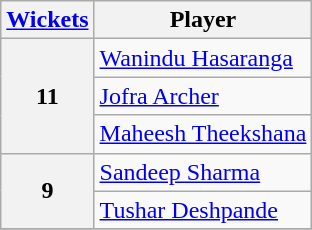<table class="wikitable">
<tr>
<th scope=col><a href='#'>Wickets</a></th>
<th scope=col>Player</th>
</tr>
<tr>
<th scope=row rowspan=3>11</th>
<td><a href='#'>Wanindu Hasaranga</a></td>
</tr>
<tr>
<td><a href='#'>Jofra Archer</a></td>
</tr>
<tr>
<td><a href='#'>Maheesh Theekshana</a></td>
</tr>
<tr>
<th scope=row rowspan=2>9</th>
<td><a href='#'>Sandeep Sharma</a></td>
</tr>
<tr>
<td><a href='#'>Tushar Deshpande</a></td>
</tr>
<tr>
</tr>
</table>
